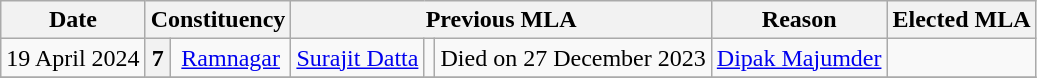<table class="wikitable sortable" style="text-align:center;">
<tr>
<th>Date</th>
<th colspan="2">Constituency</th>
<th colspan="3">Previous MLA</th>
<th>Reason</th>
<th colspan="3">Elected MLA</th>
</tr>
<tr>
<td>19 April 2024</td>
<th>7</th>
<td><a href='#'>Ramnagar</a></td>
<td><a href='#'>Surajit Datta</a></td>
<td></td>
<td>Died on 27 December 2023</td>
<td><a href='#'>Dipak Majumder</a></td>
<td></td>
</tr>
<tr>
</tr>
</table>
